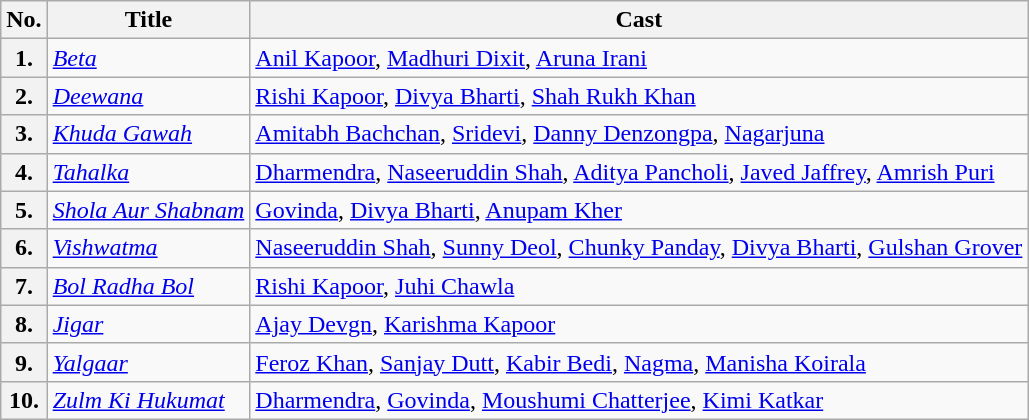<table class="wikitable">
<tr>
<th>No.</th>
<th>Title</th>
<th>Cast</th>
</tr>
<tr>
<th>1.</th>
<td><em><a href='#'>Beta</a></em></td>
<td><a href='#'>Anil Kapoor</a>, <a href='#'>Madhuri Dixit</a>, <a href='#'>Aruna Irani</a></td>
</tr>
<tr>
<th>2.</th>
<td><em><a href='#'>Deewana</a></em></td>
<td><a href='#'>Rishi Kapoor</a>, <a href='#'>Divya Bharti</a>, <a href='#'>Shah Rukh Khan</a></td>
</tr>
<tr>
<th>3.</th>
<td><em><a href='#'>Khuda Gawah</a></em></td>
<td><a href='#'>Amitabh Bachchan</a>, <a href='#'>Sridevi</a>, <a href='#'>Danny Denzongpa</a>, <a href='#'>Nagarjuna</a></td>
</tr>
<tr>
<th>4.</th>
<td><em><a href='#'>Tahalka</a></em></td>
<td><a href='#'>Dharmendra</a>, <a href='#'>Naseeruddin Shah</a>, <a href='#'>Aditya Pancholi</a>, <a href='#'>Javed Jaffrey</a>, <a href='#'>Amrish Puri</a></td>
</tr>
<tr>
<th>5.</th>
<td><em><a href='#'>Shola Aur Shabnam</a></em></td>
<td><a href='#'>Govinda</a>, <a href='#'>Divya Bharti</a>, <a href='#'>Anupam Kher</a></td>
</tr>
<tr>
<th>6.</th>
<td><em><a href='#'>Vishwatma</a></em></td>
<td><a href='#'>Naseeruddin Shah</a>, <a href='#'>Sunny Deol</a>, <a href='#'>Chunky Panday</a>, <a href='#'>Divya Bharti</a>, <a href='#'>Gulshan Grover</a></td>
</tr>
<tr>
<th>7.</th>
<td><em><a href='#'>Bol Radha Bol</a></em></td>
<td><a href='#'>Rishi Kapoor</a>, <a href='#'>Juhi Chawla</a></td>
</tr>
<tr>
<th>8.</th>
<td><em><a href='#'>Jigar</a></em></td>
<td><a href='#'>Ajay Devgn</a>, <a href='#'>Karishma Kapoor</a></td>
</tr>
<tr>
<th>9.</th>
<td><em><a href='#'>Yalgaar</a></em></td>
<td><a href='#'>Feroz Khan</a>, <a href='#'>Sanjay Dutt</a>, <a href='#'>Kabir Bedi</a>, <a href='#'>Nagma</a>, <a href='#'>Manisha Koirala</a></td>
</tr>
<tr>
<th>10.</th>
<td><em><a href='#'>Zulm Ki Hukumat</a></em></td>
<td><a href='#'>Dharmendra</a>, <a href='#'>Govinda</a>, <a href='#'>Moushumi Chatterjee</a>, <a href='#'>Kimi Katkar</a></td>
</tr>
</table>
